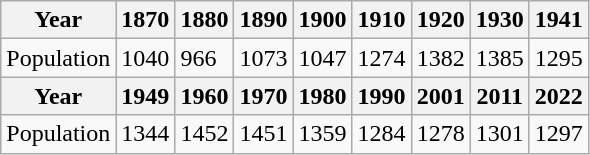<table class="wikitable">
<tr>
<th>Year</th>
<th>1870</th>
<th>1880</th>
<th>1890</th>
<th>1900</th>
<th>1910</th>
<th>1920</th>
<th>1930</th>
<th>1941</th>
</tr>
<tr>
<td>Population</td>
<td>1040</td>
<td>966</td>
<td>1073</td>
<td>1047</td>
<td>1274</td>
<td>1382</td>
<td>1385</td>
<td>1295</td>
</tr>
<tr>
<th>Year</th>
<th>1949</th>
<th>1960</th>
<th>1970</th>
<th>1980</th>
<th>1990</th>
<th>2001</th>
<th>2011</th>
<th>2022</th>
</tr>
<tr>
<td>Population</td>
<td>1344</td>
<td>1452</td>
<td>1451</td>
<td>1359</td>
<td>1284</td>
<td>1278</td>
<td>1301</td>
<td>1297</td>
</tr>
</table>
